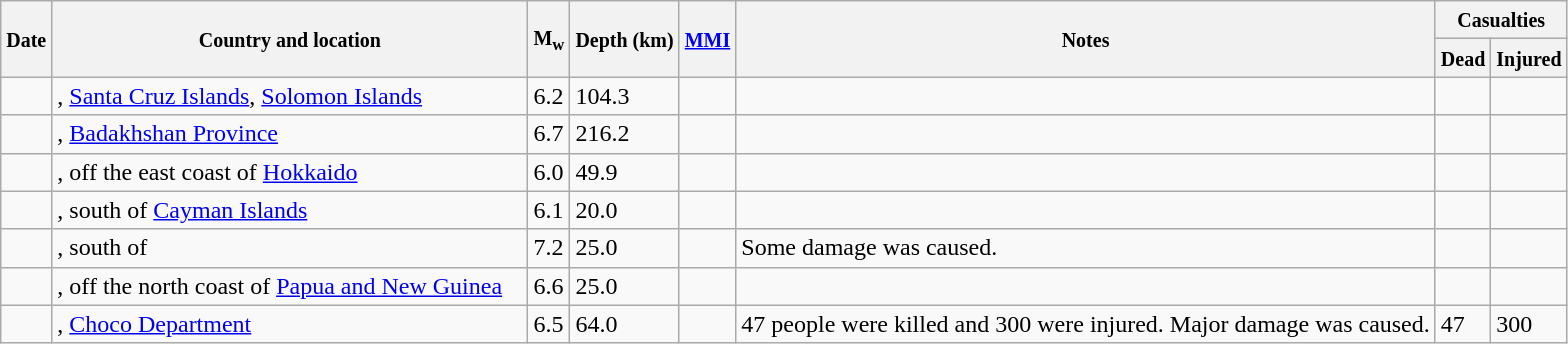<table class="wikitable sortable sort-under" style="border:1px black; margin-left:1em;">
<tr>
<th rowspan="2"><small>Date</small></th>
<th rowspan="2" style="width: 310px"><small>Country and location</small></th>
<th rowspan="2"><small>M<sub>w</sub></small></th>
<th rowspan="2"><small>Depth (km)</small></th>
<th rowspan="2"><small><a href='#'>MMI</a></small></th>
<th rowspan="2" class="unsortable"><small>Notes</small></th>
<th colspan="2"><small>Casualties</small></th>
</tr>
<tr>
<th><small>Dead</small></th>
<th><small>Injured</small></th>
</tr>
<tr>
<td></td>
<td>, <a href='#'>Santa Cruz Islands</a>, <a href='#'>Solomon Islands</a></td>
<td>6.2</td>
<td>104.3</td>
<td></td>
<td></td>
<td></td>
<td></td>
</tr>
<tr>
<td></td>
<td>, <a href='#'>Badakhshan Province</a></td>
<td>6.7</td>
<td>216.2</td>
<td></td>
<td></td>
<td></td>
<td></td>
</tr>
<tr>
<td></td>
<td>, off the east coast of <a href='#'>Hokkaido</a></td>
<td>6.0</td>
<td>49.9</td>
<td></td>
<td></td>
<td></td>
<td></td>
</tr>
<tr>
<td></td>
<td>, south of <a href='#'>Cayman Islands</a></td>
<td>6.1</td>
<td>20.0</td>
<td></td>
<td></td>
<td></td>
<td></td>
</tr>
<tr>
<td></td>
<td>, south of</td>
<td>7.2</td>
<td>25.0</td>
<td></td>
<td>Some damage was caused.</td>
<td></td>
<td></td>
</tr>
<tr>
<td></td>
<td>, off the north coast of <a href='#'>Papua and New Guinea</a></td>
<td>6.6</td>
<td>25.0</td>
<td></td>
<td></td>
<td></td>
<td></td>
</tr>
<tr>
<td></td>
<td>, <a href='#'>Choco Department</a></td>
<td>6.5</td>
<td>64.0</td>
<td></td>
<td>47 people were killed and 300 were injured. Major damage was caused.</td>
<td>47</td>
<td>300</td>
</tr>
</table>
